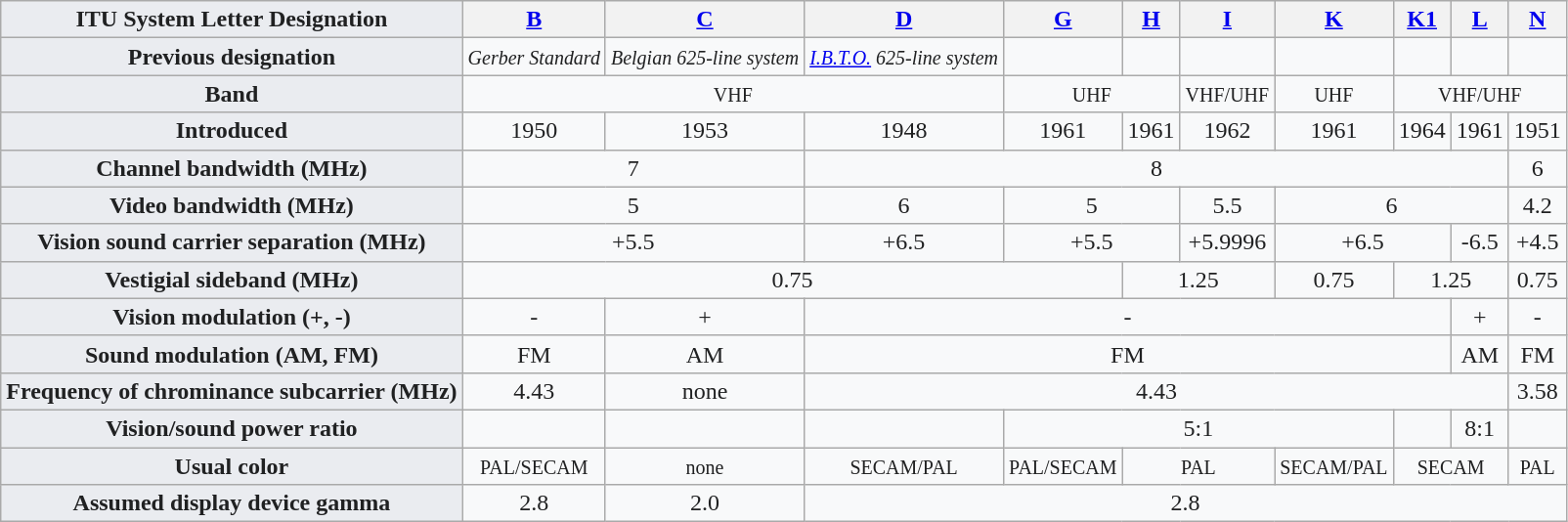<table class="wikitable" style="text-align:center; background-color:#F8F9FA; color:#202122;">
<tr style="color:#36C;">
<th style="font-weight:bold; background-color:#EAECF0; color:#202122;">ITU System Letter Designation</th>
<th><a href='#'>B</a><br></th>
<th><a href='#'>C</a><br></th>
<th><a href='#'>D</a><br></th>
<th><a href='#'>G</a><br></th>
<th><a href='#'>H</a><br></th>
<th><a href='#'>I</a><br></th>
<th><a href='#'>K</a><br></th>
<th><a href='#'>K1</a></th>
<th><a href='#'>L</a><br></th>
<th><a href='#'>N</a><br></th>
</tr>
<tr style="vertical-align:middle;">
<th style="font-weight:bold; background-color:#EAECF0;">Previous designation</th>
<td><em><small>Gerber Standard</small></em><br><small></small></td>
<td><em><small>Belgian 625-line system</small></em><br><small></small></td>
<td><em><small><a href='#'>I.B.T.O.</a> 625-line system</small></em><br><small></small></td>
<td></td>
<td></td>
<td></td>
<td></td>
<td></td>
<td></td>
<td></td>
</tr>
<tr style="vertical-align:middle;">
<th style="font-weight:bold; background-color:#EAECF0;">Band</th>
<td colspan="3"><small>VHF</small></td>
<td colspan="2"><small>UHF</small></td>
<td><small>VHF/UHF</small></td>
<td><small>UHF</small></td>
<td colspan="3"><small>VHF/UHF</small></td>
</tr>
<tr style="vertical-align:middle;">
<th style="font-weight:bold; background-color:#EAECF0;">Introduced</th>
<td>1950</td>
<td>1953</td>
<td>1948</td>
<td>1961</td>
<td>1961</td>
<td>1962</td>
<td>1961</td>
<td>1964</td>
<td>1961</td>
<td>1951</td>
</tr>
<tr style="vertical-align:middle;">
<th style="font-weight:bold; background-color:#EAECF0;">Channel bandwidth (MHz)</th>
<td colspan="2">7</td>
<td colspan="7">8</td>
<td>6</td>
</tr>
<tr style="vertical-align:middle;">
<th style="font-weight:bold; background-color:#EAECF0;">Video bandwidth (MHz)</th>
<td colspan="2">5</td>
<td>6</td>
<td colspan="2">5</td>
<td>5.5</td>
<td colspan="3">6</td>
<td>4.2</td>
</tr>
<tr style="vertical-align:middle;">
<th style="font-weight:bold; background-color:#EAECF0;">Vision sound carrier separation (MHz)</th>
<td colspan="2">+5.5</td>
<td>+6.5</td>
<td colspan="2">+5.5</td>
<td>+5.9996</td>
<td colspan="2">+6.5</td>
<td>-6.5</td>
<td>+4.5</td>
</tr>
<tr style="vertical-align:middle;">
<th style="font-weight:bold; background-color:#EAECF0;">Vestigial sideband (MHz)</th>
<td colspan="4">0.75</td>
<td colspan="2">1.25</td>
<td>0.75</td>
<td colspan="2">1.25</td>
<td>0.75</td>
</tr>
<tr style="vertical-align:middle;">
<th style="font-weight:bold; background-color:#EAECF0;">Vision modulation (+, -)</th>
<td>-</td>
<td>+</td>
<td colspan="6">-</td>
<td>+</td>
<td>-</td>
</tr>
<tr style="vertical-align:middle;">
<th style="font-weight:bold; background-color:#EAECF0;">Sound modulation (AM, FM)</th>
<td>FM</td>
<td>AM</td>
<td colspan="6">FM</td>
<td>AM</td>
<td>FM</td>
</tr>
<tr style="vertical-align:middle;">
<th style="font-weight:bold; background-color:#EAECF0;">Frequency of chrominance subcarrier (MHz)</th>
<td>4.43</td>
<td>none</td>
<td colspan="7">4.43</td>
<td>3.58</td>
</tr>
<tr style="vertical-align:middle;">
<th style="font-weight:bold; background-color:#EAECF0;">Vision/sound power ratio</th>
<td></td>
<td></td>
<td></td>
<td colspan="4">5:1</td>
<td></td>
<td>8:1</td>
<td></td>
</tr>
<tr style="vertical-align:middle;">
<th style="font-weight:bold; background-color:#EAECF0;">Usual color</th>
<td><small>PAL/SECAM</small></td>
<td><small>none</small></td>
<td><small>SECAM/PAL</small></td>
<td><small>PAL/SECAM</small></td>
<td colspan="2"><small>PAL</small></td>
<td><small>SECAM/PAL</small></td>
<td colspan="2"><small>SECAM</small></td>
<td><small>PAL</small></td>
</tr>
<tr style="vertical-align:middle;">
<th style="font-weight:bold; background-color:#EAECF0;">Assumed display device gamma</th>
<td>2.8</td>
<td>2.0</td>
<td colspan="8">2.8</td>
</tr>
</table>
